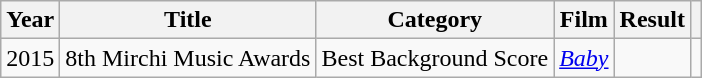<table class="wikitable sortable">
<tr>
<th>Year</th>
<th>Title</th>
<th>Category</th>
<th>Film</th>
<th>Result</th>
<th></th>
</tr>
<tr>
<td>2015</td>
<td>8th Mirchi Music Awards</td>
<td>Best Background Score</td>
<td><em><a href='#'>Baby</a></em></td>
<td></td>
<td></td>
</tr>
</table>
